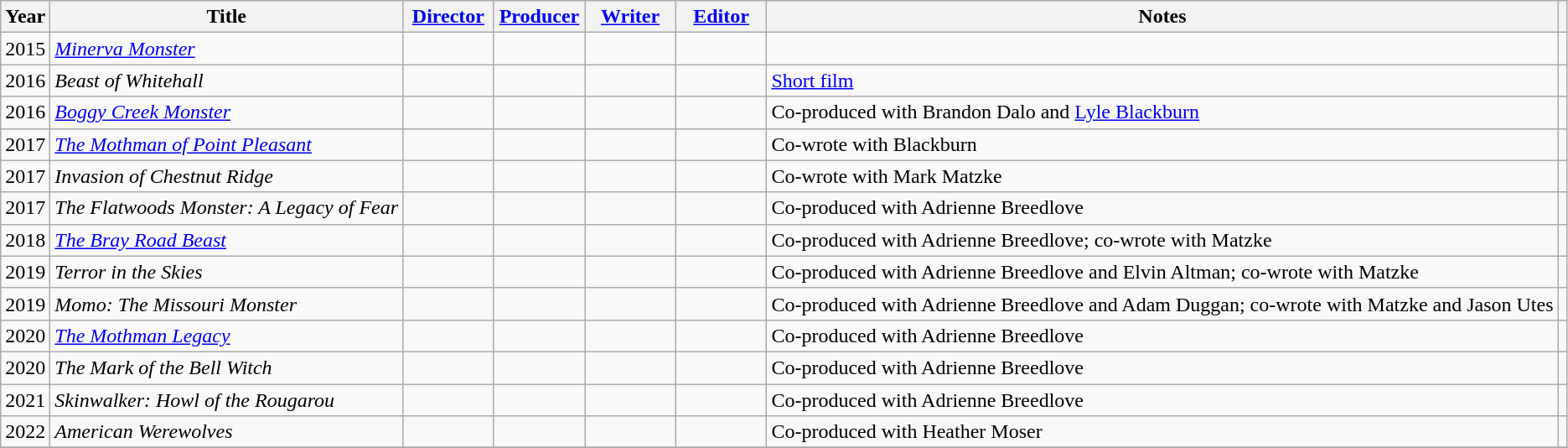<table class="wikitable sortable">
<tr>
<th>Year</th>
<th>Title</th>
<th width="65"><a href='#'>Director</a></th>
<th width="65"><a href='#'>Producer</a></th>
<th width="65"><a href='#'>Writer</a></th>
<th width="65"><a href='#'>Editor</a></th>
<th class=unsortable>Notes</th>
<th class=unsortable></th>
</tr>
<tr>
<td>2015</td>
<td><em><a href='#'>Minerva Monster</a></em></td>
<td></td>
<td></td>
<td></td>
<td></td>
<td></td>
<td></td>
</tr>
<tr>
<td>2016</td>
<td><em>Beast of Whitehall</em></td>
<td></td>
<td></td>
<td></td>
<td></td>
<td><a href='#'>Short film</a></td>
<td></td>
</tr>
<tr>
<td>2016</td>
<td><em><a href='#'>Boggy Creek Monster</a></em></td>
<td></td>
<td></td>
<td></td>
<td></td>
<td>Co-produced with Brandon Dalo and <a href='#'>Lyle Blackburn</a></td>
<td></td>
</tr>
<tr>
<td>2017</td>
<td><em><a href='#'>The Mothman of Point Pleasant</a></em></td>
<td></td>
<td></td>
<td></td>
<td></td>
<td>Co-wrote with Blackburn</td>
<td></td>
</tr>
<tr>
<td>2017</td>
<td><em>Invasion of Chestnut Ridge</em></td>
<td></td>
<td></td>
<td></td>
<td></td>
<td>Co-wrote with Mark Matzke</td>
<td></td>
</tr>
<tr>
<td>2017</td>
<td><em>The Flatwoods Monster: A Legacy of Fear</em></td>
<td></td>
<td></td>
<td></td>
<td></td>
<td>Co-produced with Adrienne Breedlove</td>
<td></td>
</tr>
<tr>
<td>2018</td>
<td><em><a href='#'>The Bray Road Beast</a></em></td>
<td></td>
<td></td>
<td></td>
<td></td>
<td>Co-produced with Adrienne Breedlove; co-wrote with Matzke</td>
<td></td>
</tr>
<tr>
<td>2019</td>
<td><em>Terror in the Skies</em></td>
<td></td>
<td></td>
<td></td>
<td></td>
<td>Co-produced with Adrienne Breedlove and Elvin Altman; co-wrote with Matzke</td>
<td></td>
</tr>
<tr>
<td>2019</td>
<td><em>Momo: The Missouri Monster</em></td>
<td></td>
<td></td>
<td></td>
<td></td>
<td>Co-produced with Adrienne Breedlove and Adam Duggan; co-wrote with Matzke and Jason Utes</td>
<td></td>
</tr>
<tr>
<td>2020</td>
<td><em><a href='#'>The Mothman Legacy</a></em></td>
<td></td>
<td></td>
<td></td>
<td></td>
<td>Co-produced with Adrienne Breedlove</td>
<td></td>
</tr>
<tr>
<td>2020</td>
<td><em>The Mark of the Bell Witch</em></td>
<td></td>
<td></td>
<td></td>
<td></td>
<td>Co-produced with Adrienne Breedlove</td>
<td></td>
</tr>
<tr>
<td>2021</td>
<td><em>Skinwalker: Howl of the Rougarou</em></td>
<td></td>
<td></td>
<td></td>
<td></td>
<td>Co-produced with Adrienne Breedlove</td>
<td></td>
</tr>
<tr>
<td>2022</td>
<td><em>American Werewolves</em></td>
<td></td>
<td></td>
<td></td>
<td></td>
<td>Co-produced with Heather Moser</td>
<td></td>
</tr>
<tr>
</tr>
</table>
